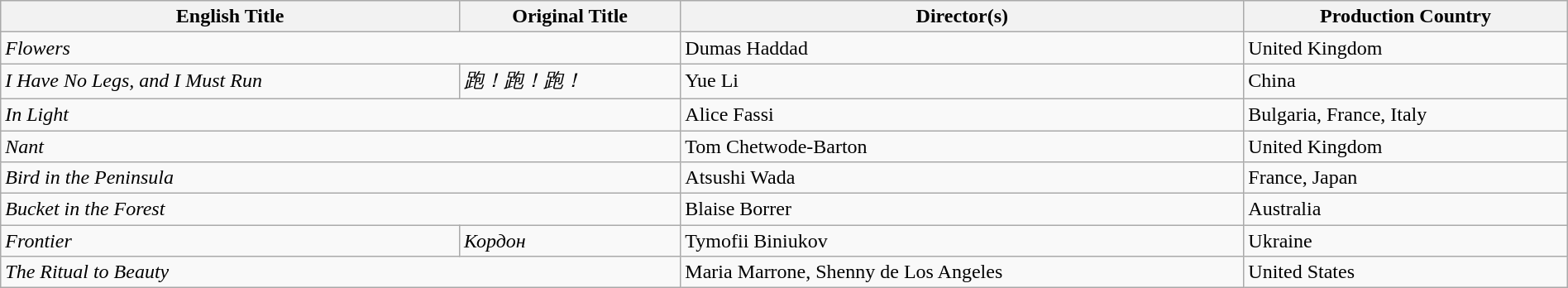<table class="sortable wikitable" style="width:100%; margin-bottom:4px">
<tr>
<th>English Title</th>
<th>Original Title</th>
<th>Director(s)</th>
<th>Production Country</th>
</tr>
<tr>
<td colspan="2"><em>Flowers</em></td>
<td>Dumas Haddad</td>
<td>United Kingdom</td>
</tr>
<tr>
<td><em>I Have No Legs, and I Must Run</em></td>
<td><em>跑！跑！跑！</em></td>
<td>Yue Li</td>
<td>China</td>
</tr>
<tr>
<td colspan="2"><em>In Light</em></td>
<td>Alice Fassi</td>
<td>Bulgaria, France, Italy</td>
</tr>
<tr>
<td colspan="2"><em>Nant</em></td>
<td>Tom Chetwode-Barton</td>
<td>United Kingdom</td>
</tr>
<tr>
<td colspan="2"><em>Bird in the Peninsula</em></td>
<td>Atsushi Wada</td>
<td>France, Japan</td>
</tr>
<tr>
<td colspan="2"><em>Bucket in the Forest</em></td>
<td>Blaise Borrer</td>
<td>Australia</td>
</tr>
<tr>
<td><em>Frontier</em></td>
<td><em>Кордон</em></td>
<td>Tymofii Biniukov</td>
<td>Ukraine</td>
</tr>
<tr>
<td colspan="2"><em>The Ritual to Beauty</em></td>
<td>Maria Marrone, Shenny de Los Angeles</td>
<td>United States</td>
</tr>
</table>
